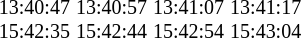<table align="center">
<tr>
<td></td>
<td></td>
<td></td>
<td></td>
</tr>
<tr align="center" style="font-size:smaller;">
<td>13:40:47<br>15:42:35</td>
<td>13:40:57<br>15:42:44</td>
<td>13:41:07<br>15:42:54</td>
<td>13:41:17<br>15:43:04</td>
</tr>
</table>
